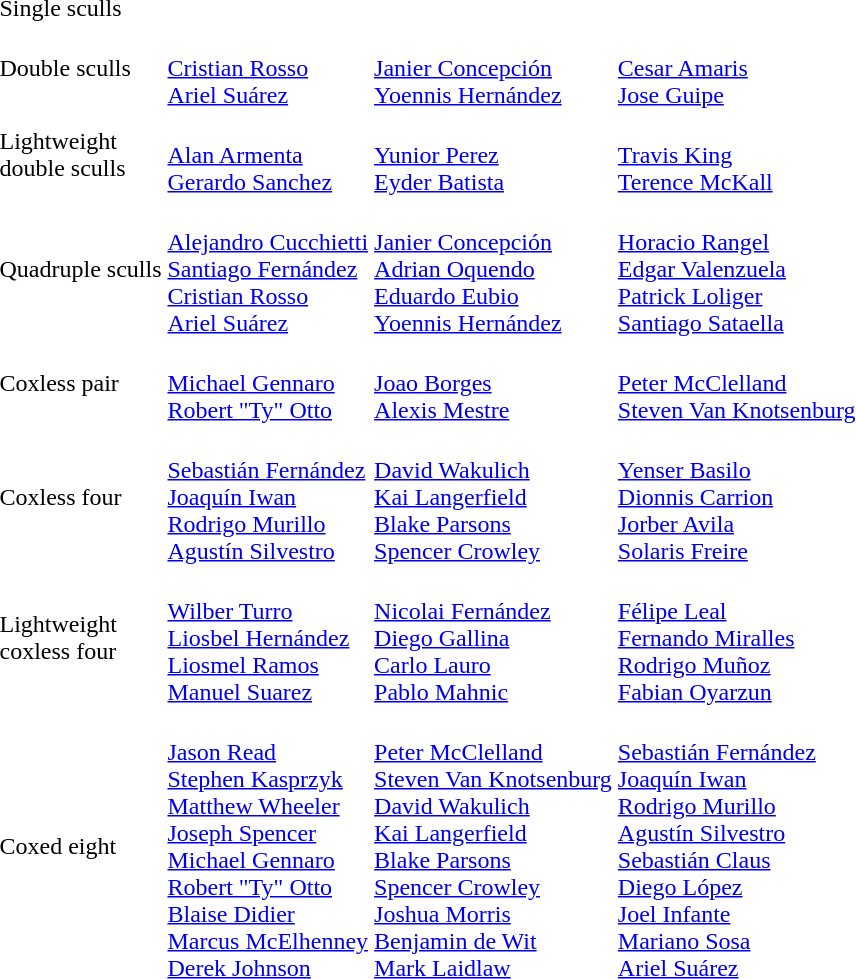<table>
<tr>
<td>Single sculls <br></td>
<td></td>
<td></td>
<td></td>
</tr>
<tr>
<td>Double sculls <br></td>
<td><br><a href='#'>Cristian Rosso</a> <br><a href='#'>Ariel Suárez</a></td>
<td><br><a href='#'>Janier Concepción</a> <br><a href='#'>Yoennis Hernández</a></td>
<td><br><a href='#'>Cesar Amaris</a> <br><a href='#'>Jose Guipe</a></td>
</tr>
<tr>
<td>Lightweight<br>double sculls <br></td>
<td><br><a href='#'>Alan Armenta</a><br><a href='#'>Gerardo Sanchez</a></td>
<td><br><a href='#'>Yunior Perez</a><br> <a href='#'>Eyder Batista</a></td>
<td><br><a href='#'>Travis King</a><br> <a href='#'>Terence McKall</a></td>
</tr>
<tr>
<td>Quadruple sculls <br></td>
<td><br><a href='#'>Alejandro Cucchietti</a><br><a href='#'>Santiago Fernández</a><br><a href='#'>Cristian Rosso</a><br><a href='#'>Ariel Suárez</a></td>
<td><br><a href='#'>Janier Concepción</a><br><a href='#'>Adrian Oquendo</a><br><a href='#'>Eduardo Eubio</a><br><a href='#'>Yoennis Hernández</a></td>
<td><br><a href='#'>Horacio Rangel</a><br><a href='#'>Edgar Valenzuela</a><br><a href='#'>Patrick Loliger</a><br><a href='#'>Santiago Sataella</a></td>
</tr>
<tr>
<td>Coxless pair <br></td>
<td><br><a href='#'>Michael Gennaro</a> <br><a href='#'>Robert "Ty" Otto</a></td>
<td><br><a href='#'>Joao Borges</a> <br><a href='#'>Alexis Mestre</a></td>
<td><br><a href='#'>Peter McClelland</a> <br><a href='#'>Steven Van Knotsenburg</a></td>
</tr>
<tr>
<td>Coxless four <br></td>
<td><br><a href='#'>Sebastián Fernández</a><br><a href='#'>Joaquín Iwan</a><br><a href='#'>Rodrigo Murillo</a><br><a href='#'>Agustín Silvestro</a></td>
<td><br><a href='#'>David Wakulich</a><br> <a href='#'>Kai Langerfield</a><br><a href='#'>Blake Parsons</a><br><a href='#'>Spencer Crowley</a></td>
<td><br><a href='#'>Yenser Basilo</a><br> <a href='#'>Dionnis Carrion</a><br> <a href='#'>Jorber Avila</a><br> <a href='#'>Solaris Freire</a></td>
</tr>
<tr>
<td>Lightweight<br>coxless four <br></td>
<td><br><a href='#'>Wilber Turro</a><br> <a href='#'>Liosbel Hernández</a><br> <a href='#'>Liosmel Ramos</a><br> <a href='#'>Manuel Suarez</a></td>
<td><br><a href='#'>Nicolai Fernández</a><br> <a href='#'>Diego Gallina</a><br> <a href='#'>Carlo Lauro</a><br> <a href='#'>Pablo Mahnic</a></td>
<td><br><a href='#'>Félipe Leal</a><br> <a href='#'>Fernando Miralles</a><br> <a href='#'>Rodrigo Muñoz</a><br> <a href='#'>Fabian Oyarzun</a></td>
</tr>
<tr>
<td>Coxed eight <br></td>
<td><br><a href='#'>Jason Read</a><br> <a href='#'>Stephen Kasprzyk</a><br> <a href='#'>Matthew Wheeler</a><br> <a href='#'>Joseph Spencer</a><br> <a href='#'>Michael Gennaro</a><br> <a href='#'>Robert "Ty" Otto</a><br> <a href='#'>Blaise Didier</a><br> <a href='#'>Marcus McElhenney</a><br> <a href='#'>Derek Johnson</a></td>
<td><br><a href='#'>Peter McClelland</a><br> <a href='#'>Steven Van Knotsenburg</a><br> <a href='#'>David Wakulich</a><br> <a href='#'>Kai Langerfield</a><br> <a href='#'>Blake Parsons</a><br> <a href='#'>Spencer Crowley</a><br> <a href='#'>Joshua Morris</a><br> <a href='#'>Benjamin de Wit</a><br> <a href='#'>Mark Laidlaw</a></td>
<td><br><a href='#'>Sebastián Fernández</a><br> <a href='#'>Joaquín Iwan</a><br> <a href='#'>Rodrigo Murillo</a><br> <a href='#'>Agustín Silvestro</a><br> <a href='#'>Sebastián Claus</a><br> <a href='#'>Diego López</a><br> <a href='#'>Joel Infante</a><br> <a href='#'>Mariano Sosa</a><br> <a href='#'>Ariel Suárez</a></td>
</tr>
</table>
